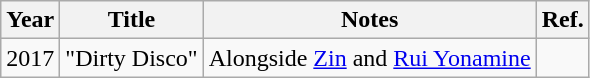<table class="wikitable">
<tr>
<th>Year</th>
<th>Title</th>
<th>Notes</th>
<th>Ref.</th>
</tr>
<tr>
<td>2017</td>
<td>"Dirty Disco"</td>
<td>Alongside <a href='#'>Zin</a> and <a href='#'>Rui Yonamine</a></td>
<td></td>
</tr>
</table>
